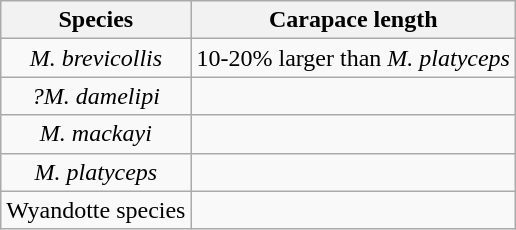<table class="wikitable">
<tr>
<th scope="col">Species</th>
<th scope="col">Carapace length</th>
</tr>
<tr align="center">
<td><em>M. brevicollis</em></td>
<td>10-20% larger than <em>M. platyceps</em></td>
</tr>
<tr align="center">
<td><em>?M. damelipi</em></td>
<td></td>
</tr>
<tr align="center">
<td><em>M. mackayi</em></td>
<td></td>
</tr>
<tr align="center">
<td><em>M. platyceps</em></td>
<td></td>
</tr>
<tr align="center">
<td>Wyandotte species</td>
<td></td>
</tr>
</table>
